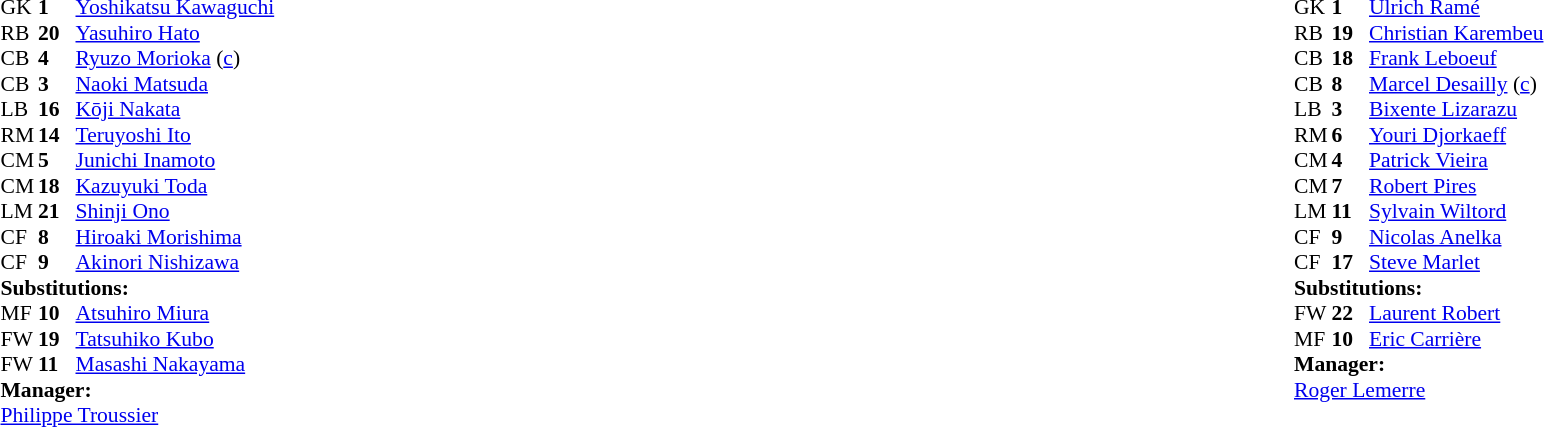<table width="100%">
<tr>
<td valign="top" width="50%"><br><table style="font-size:90%" cellspacing="0" cellpadding="0">
<tr>
<th width="25"></th>
<th width="25"></th>
</tr>
<tr>
<td>GK</td>
<td><strong>1</strong></td>
<td><a href='#'>Yoshikatsu Kawaguchi</a></td>
</tr>
<tr>
<td>RB</td>
<td><strong>20</strong></td>
<td><a href='#'>Yasuhiro Hato</a></td>
</tr>
<tr>
<td>CB</td>
<td><strong>4</strong></td>
<td><a href='#'>Ryuzo Morioka</a> (<a href='#'>c</a>)</td>
</tr>
<tr>
<td>CB</td>
<td><strong>3</strong></td>
<td><a href='#'>Naoki Matsuda</a></td>
<td></td>
</tr>
<tr>
<td>LB</td>
<td><strong>16</strong></td>
<td><a href='#'>Kōji Nakata</a></td>
</tr>
<tr>
<td>RM</td>
<td><strong>14</strong></td>
<td><a href='#'>Teruyoshi Ito</a></td>
</tr>
<tr>
<td>CM</td>
<td><strong>5</strong></td>
<td><a href='#'>Junichi Inamoto</a></td>
<td></td>
<td></td>
</tr>
<tr>
<td>CM</td>
<td><strong>18</strong></td>
<td><a href='#'>Kazuyuki Toda</a></td>
</tr>
<tr>
<td>LM</td>
<td><strong>21</strong></td>
<td><a href='#'>Shinji Ono</a></td>
<td></td>
<td></td>
</tr>
<tr>
<td>CF</td>
<td><strong>8</strong></td>
<td><a href='#'>Hiroaki Morishima</a></td>
<td></td>
</tr>
<tr>
<td>CF</td>
<td><strong>9</strong></td>
<td><a href='#'>Akinori Nishizawa</a></td>
<td></td>
<td></td>
</tr>
<tr>
<td Colspan="3"><strong>Substitutions:</strong></td>
</tr>
<tr>
<td>MF</td>
<td><strong>10</strong></td>
<td><a href='#'>Atsuhiro Miura</a></td>
<td></td>
<td></td>
</tr>
<tr>
<td>FW</td>
<td><strong>19</strong></td>
<td><a href='#'>Tatsuhiko Kubo</a></td>
<td></td>
<td></td>
</tr>
<tr>
<td>FW</td>
<td><strong>11</strong></td>
<td><a href='#'>Masashi Nakayama</a></td>
<td></td>
<td></td>
</tr>
<tr>
<td colspan="3"><strong>Manager:</strong></td>
</tr>
<tr>
<td colspan="4"> <a href='#'>Philippe Troussier</a></td>
</tr>
</table>
</td>
<td valign="top"></td>
<td valign="top" width="50%"><br><table style="font-size:90%" cellspacing="0" cellpadding="0" align=center>
<tr>
<th width="25"></th>
<th width="25"></th>
</tr>
<tr>
<td>GK</td>
<td><strong>1</strong></td>
<td><a href='#'>Ulrich Ramé</a></td>
</tr>
<tr>
<td>RB</td>
<td><strong>19</strong></td>
<td><a href='#'>Christian Karembeu</a></td>
</tr>
<tr>
<td>CB</td>
<td><strong>18</strong></td>
<td><a href='#'>Frank Leboeuf</a></td>
</tr>
<tr>
<td>CB</td>
<td><strong>8</strong></td>
<td><a href='#'>Marcel Desailly</a> (<a href='#'>c</a>)</td>
</tr>
<tr>
<td>LB</td>
<td><strong>3</strong></td>
<td><a href='#'>Bixente Lizarazu</a></td>
<td></td>
</tr>
<tr>
<td>RM</td>
<td><strong>6</strong></td>
<td><a href='#'>Youri Djorkaeff</a></td>
<td></td>
<td></td>
</tr>
<tr>
<td>CM</td>
<td><strong>4</strong></td>
<td><a href='#'>Patrick Vieira</a></td>
</tr>
<tr>
<td>CM</td>
<td><strong>7</strong></td>
<td><a href='#'>Robert Pires</a></td>
</tr>
<tr>
<td>LM</td>
<td><strong>11</strong></td>
<td><a href='#'>Sylvain Wiltord</a></td>
</tr>
<tr>
<td>CF</td>
<td><strong>9</strong></td>
<td><a href='#'>Nicolas Anelka</a></td>
</tr>
<tr>
<td>CF</td>
<td><strong>17</strong></td>
<td><a href='#'>Steve Marlet</a></td>
<td></td>
<td></td>
</tr>
<tr>
<td colspan="3"><strong>Substitutions:</strong></td>
</tr>
<tr>
<td>FW</td>
<td><strong>22</strong></td>
<td><a href='#'>Laurent Robert</a></td>
<td></td>
<td></td>
</tr>
<tr>
<td>MF</td>
<td><strong>10</strong></td>
<td><a href='#'>Eric Carrière</a></td>
<td></td>
<td></td>
</tr>
<tr>
<td colspan="3"><strong>Manager:</strong></td>
</tr>
<tr>
<td colspan="4"> <a href='#'>Roger Lemerre</a></td>
</tr>
</table>
</td>
</tr>
</table>
